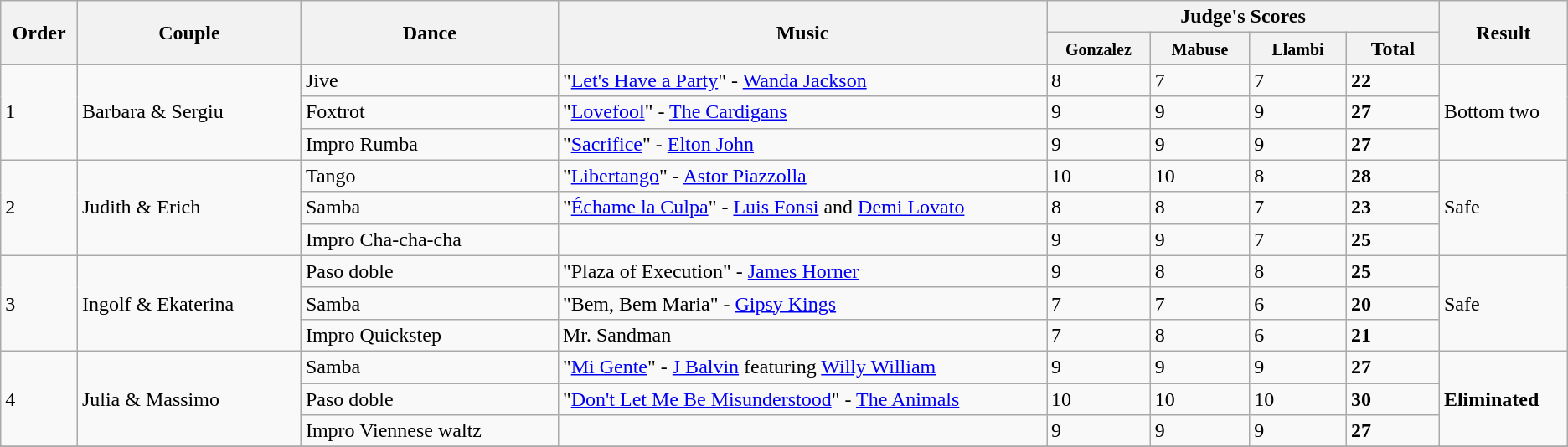<table class="wikitable sortable center">
<tr>
<th rowspan="2" style="width: 4em">Order</th>
<th rowspan="2" style="width: 17em">Couple</th>
<th rowspan="2" style="width: 20em">Dance</th>
<th rowspan="2" style="width: 40em">Music</th>
<th colspan="4">Judge's Scores</th>
<th rowspan="2" style="width: 7em">Result</th>
</tr>
<tr>
<th style="width: 6em"><small> Gonzalez</small></th>
<th style="width: 6em"><small> Mabuse</small></th>
<th style="width: 6em"><small> Llambi</small></th>
<th style="width: 6em">Total</th>
</tr>
<tr>
<td rowspan=3>1</td>
<td rowspan=3>Barbara & Sergiu</td>
<td>Jive</td>
<td>"<a href='#'>Let's Have a Party</a>" - <a href='#'>Wanda Jackson</a></td>
<td>8</td>
<td>7</td>
<td>7</td>
<td><strong>22</strong></td>
<td rowspan=3>Bottom two</td>
</tr>
<tr>
<td>Foxtrot</td>
<td>"<a href='#'>Lovefool</a>" - <a href='#'>The Cardigans</a></td>
<td>9</td>
<td>9</td>
<td>9</td>
<td><strong>27</strong></td>
</tr>
<tr>
<td>Impro Rumba</td>
<td>"<a href='#'>Sacrifice</a>" - <a href='#'>Elton John</a></td>
<td>9</td>
<td>9</td>
<td>9</td>
<td><strong>27</strong></td>
</tr>
<tr>
<td rowspan=3>2</td>
<td rowspan=3>Judith & Erich</td>
<td>Tango</td>
<td>"<a href='#'>Libertango</a>" - <a href='#'>Astor Piazzolla</a></td>
<td>10</td>
<td>10</td>
<td>8</td>
<td><strong>28</strong></td>
<td rowspan=3>Safe</td>
</tr>
<tr>
<td>Samba</td>
<td>"<a href='#'>Échame la Culpa</a>" - <a href='#'>Luis Fonsi</a> and <a href='#'>Demi Lovato</a></td>
<td>8</td>
<td>8</td>
<td>7</td>
<td><strong>23</strong></td>
</tr>
<tr>
<td>Impro Cha-cha-cha</td>
<td></td>
<td>9</td>
<td>9</td>
<td>7</td>
<td><strong>25</strong></td>
</tr>
<tr>
<td rowspan=3>3</td>
<td rowspan=3>Ingolf & Ekaterina</td>
<td>Paso doble</td>
<td>"Plaza of Execution" - <a href='#'>James Horner</a></td>
<td>9</td>
<td>8</td>
<td>8</td>
<td><strong>25</strong></td>
<td rowspan=3>Safe</td>
</tr>
<tr>
<td>Samba</td>
<td>"Bem, Bem Maria" - <a href='#'>Gipsy Kings</a></td>
<td>7</td>
<td>7</td>
<td>6</td>
<td><strong>20</strong></td>
</tr>
<tr>
<td>Impro Quickstep</td>
<td>Mr. Sandman</td>
<td>7</td>
<td>8</td>
<td>6</td>
<td><strong>21</strong></td>
</tr>
<tr>
<td rowspan=3>4</td>
<td rowspan=3>Julia & Massimo</td>
<td>Samba</td>
<td>"<a href='#'>Mi Gente</a>" - <a href='#'>J Balvin</a> featuring <a href='#'>Willy William</a></td>
<td>9</td>
<td>9</td>
<td>9</td>
<td><strong>27</strong></td>
<td rowspan=3><strong>Eliminated</strong></td>
</tr>
<tr>
<td>Paso doble</td>
<td>"<a href='#'>Don't Let Me Be Misunderstood</a>" - <a href='#'>The Animals</a></td>
<td>10</td>
<td>10</td>
<td>10</td>
<td><strong>30</strong></td>
</tr>
<tr>
<td>Impro Viennese waltz</td>
<td></td>
<td>9</td>
<td>9</td>
<td>9</td>
<td><strong>27</strong></td>
</tr>
<tr>
</tr>
</table>
